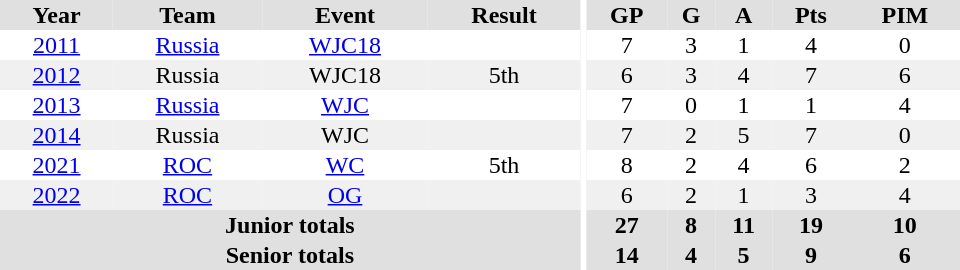<table border="0" cellpadding="1" cellspacing="0" ID="Table3" style="text-align:center; width:40em">
<tr ALIGN="center" bgcolor="#e0e0e0">
<th>Year</th>
<th>Team</th>
<th>Event</th>
<th>Result</th>
<th rowspan="99" bgcolor="#ffffff"></th>
<th>GP</th>
<th>G</th>
<th>A</th>
<th>Pts</th>
<th>PIM</th>
</tr>
<tr>
<td><a href='#'>2011</a></td>
<td><a href='#'>Russia</a></td>
<td><a href='#'>WJC18</a></td>
<td></td>
<td>7</td>
<td>3</td>
<td>1</td>
<td>4</td>
<td>0</td>
</tr>
<tr bgcolor="#f0f0f0">
<td><a href='#'>2012</a></td>
<td>Russia</td>
<td>WJC18</td>
<td>5th</td>
<td>6</td>
<td>3</td>
<td>4</td>
<td>7</td>
<td>6</td>
</tr>
<tr>
<td><a href='#'>2013</a></td>
<td><a href='#'>Russia</a></td>
<td><a href='#'>WJC</a></td>
<td></td>
<td>7</td>
<td>0</td>
<td>1</td>
<td>1</td>
<td>4</td>
</tr>
<tr bgcolor="#f0f0f0">
<td><a href='#'>2014</a></td>
<td>Russia</td>
<td>WJC</td>
<td></td>
<td>7</td>
<td>2</td>
<td>5</td>
<td>7</td>
<td>0</td>
</tr>
<tr>
<td><a href='#'>2021</a></td>
<td><a href='#'>ROC</a></td>
<td><a href='#'>WC</a></td>
<td>5th</td>
<td>8</td>
<td>2</td>
<td>4</td>
<td>6</td>
<td>2</td>
</tr>
<tr bgcolor="#f0f0f0">
<td><a href='#'>2022</a></td>
<td><a href='#'>ROC</a></td>
<td><a href='#'>OG</a></td>
<td></td>
<td>6</td>
<td>2</td>
<td>1</td>
<td>3</td>
<td>4</td>
</tr>
<tr bgcolor="#e0e0e0">
<th colspan="4">Junior totals</th>
<th>27</th>
<th>8</th>
<th>11</th>
<th>19</th>
<th>10</th>
</tr>
<tr bgcolor="#e0e0e0">
<th colspan="4">Senior totals</th>
<th>14</th>
<th>4</th>
<th>5</th>
<th>9</th>
<th>6</th>
</tr>
</table>
